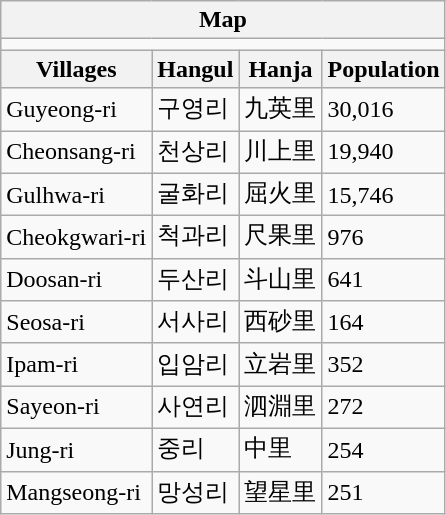<table class="wikitable">
<tr>
<th colspan="4">Map</th>
</tr>
<tr>
<td colspan="4"></td>
</tr>
<tr>
<th>Villages</th>
<th>Hangul</th>
<th>Hanja</th>
<th>Population</th>
</tr>
<tr>
<td>Guyeong-ri</td>
<td>구영리</td>
<td>九英里</td>
<td>30,016</td>
</tr>
<tr>
<td>Cheonsang-ri</td>
<td>천상리</td>
<td>川上里</td>
<td>19,940</td>
</tr>
<tr>
<td>Gulhwa-ri</td>
<td>굴화리</td>
<td>屈火里</td>
<td>15,746</td>
</tr>
<tr>
<td>Cheokgwari-ri</td>
<td>척과리</td>
<td>尺果里</td>
<td>976</td>
</tr>
<tr>
<td>Doosan-ri</td>
<td>두산리</td>
<td>斗山里</td>
<td>641</td>
</tr>
<tr>
<td>Seosa-ri</td>
<td>서사리</td>
<td>西砂里</td>
<td>164</td>
</tr>
<tr>
<td>Ipam-ri</td>
<td>입암리</td>
<td>立岩里</td>
<td>352</td>
</tr>
<tr>
<td>Sayeon-ri</td>
<td>사연리</td>
<td>泗淵里</td>
<td>272</td>
</tr>
<tr>
<td>Jung-ri</td>
<td>중리</td>
<td>中里</td>
<td>254</td>
</tr>
<tr>
<td>Mangseong-ri</td>
<td>망성리</td>
<td>望星里</td>
<td>251</td>
</tr>
</table>
